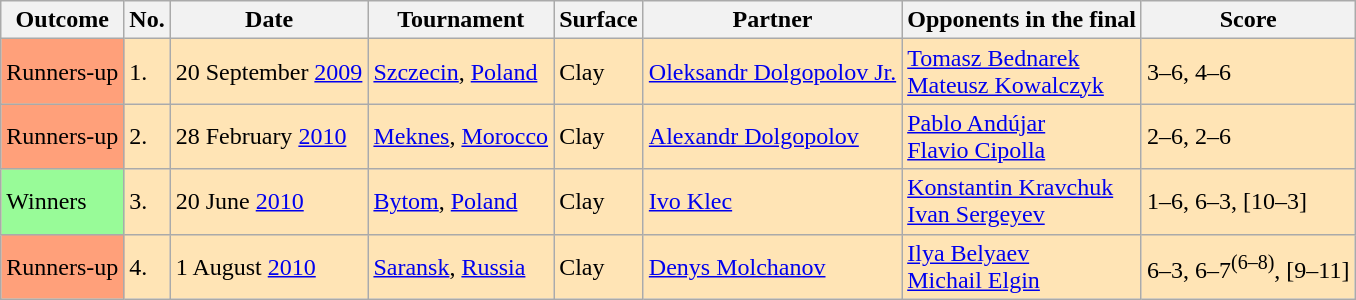<table class="sortable wikitable">
<tr>
<th>Outcome</th>
<th>No.</th>
<th>Date</th>
<th>Tournament</th>
<th>Surface</th>
<th>Partner</th>
<th>Opponents in the final</th>
<th>Score</th>
</tr>
<tr style="background:moccasin">
<td style="background:#FFA07A">Runners-up</td>
<td>1.</td>
<td>20 September <a href='#'>2009</a></td>
<td><a href='#'>Szczecin</a>, <a href='#'>Poland</a></td>
<td>Clay</td>
<td> <a href='#'>Oleksandr Dolgopolov Jr.</a></td>
<td> <a href='#'>Tomasz Bednarek</a> <br> <a href='#'>Mateusz Kowalczyk</a></td>
<td>3–6, 4–6</td>
</tr>
<tr style="background:moccasin">
<td style="background:#FFA07A">Runners-up</td>
<td>2.</td>
<td>28 February <a href='#'>2010</a></td>
<td><a href='#'>Meknes</a>, <a href='#'>Morocco</a></td>
<td>Clay</td>
<td> <a href='#'>Alexandr Dolgopolov</a></td>
<td> <a href='#'>Pablo Andújar</a> <br> <a href='#'>Flavio Cipolla</a></td>
<td>2–6, 2–6</td>
</tr>
<tr style="background:moccasin">
<td style="background:#98FB98">Winners</td>
<td>3.</td>
<td>20 June <a href='#'>2010</a></td>
<td><a href='#'>Bytom</a>, <a href='#'>Poland</a></td>
<td>Clay</td>
<td> <a href='#'>Ivo Klec</a></td>
<td> <a href='#'>Konstantin Kravchuk</a> <br>  <a href='#'>Ivan Sergeyev</a></td>
<td>1–6, 6–3, [10–3]</td>
</tr>
<tr style="background:moccasin">
<td style="background:#FFA07A">Runners-up</td>
<td>4.</td>
<td>1 August <a href='#'>2010</a></td>
<td><a href='#'>Saransk</a>, <a href='#'>Russia</a></td>
<td>Clay</td>
<td> <a href='#'>Denys Molchanov</a></td>
<td> <a href='#'>Ilya Belyaev</a> <br> <a href='#'>Michail Elgin</a></td>
<td>6–3, 6–7<sup>(6–8)</sup>, [9–11]</td>
</tr>
</table>
